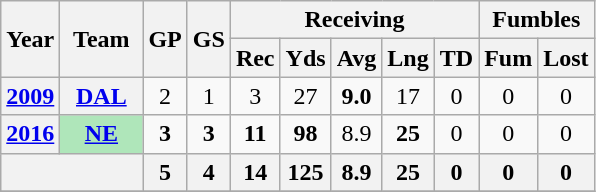<table class="wikitable" style="text-align: center;">
<tr>
<th rowspan="2">Year</th>
<th rowspan="2">Team</th>
<th rowspan="2">GP</th>
<th rowspan="2">GS</th>
<th colspan="5">Receiving</th>
<th colspan="2">Fumbles</th>
</tr>
<tr>
<th>Rec</th>
<th>Yds</th>
<th>Avg</th>
<th>Lng</th>
<th>TD</th>
<th>Fum</th>
<th>Lost</th>
</tr>
<tr>
<th><a href='#'>2009</a></th>
<th><a href='#'>DAL</a></th>
<td>2</td>
<td>1</td>
<td>3</td>
<td>27</td>
<td><strong>9.0</strong></td>
<td>17</td>
<td>0</td>
<td>0</td>
<td>0</td>
</tr>
<tr>
<th><a href='#'>2016</a></th>
<th style="background:#afe6ba; width:3em;"><a href='#'>NE</a></th>
<td><strong>3</strong></td>
<td><strong>3</strong></td>
<td><strong>11</strong></td>
<td><strong>98</strong></td>
<td>8.9</td>
<td><strong>25</strong></td>
<td>0</td>
<td>0</td>
<td>0</td>
</tr>
<tr>
<th colspan="2"></th>
<th>5</th>
<th>4</th>
<th>14</th>
<th>125</th>
<th>8.9</th>
<th>25</th>
<th>0</th>
<th>0</th>
<th>0</th>
</tr>
<tr>
</tr>
</table>
